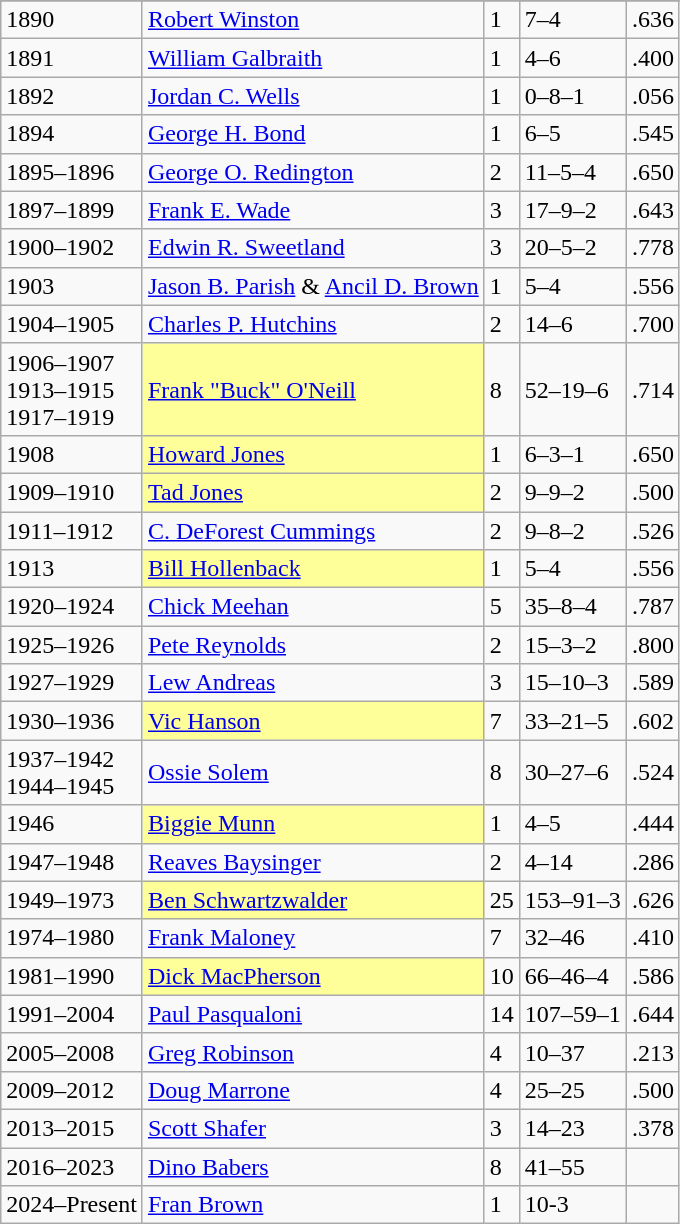<table class="wikitable">
<tr>
</tr>
<tr>
<td>1890</td>
<td><a href='#'>Robert Winston</a></td>
<td>1</td>
<td>7–4</td>
<td>.636</td>
</tr>
<tr>
<td>1891</td>
<td><a href='#'>William Galbraith</a></td>
<td>1</td>
<td>4–6</td>
<td>.400</td>
</tr>
<tr>
<td>1892</td>
<td><a href='#'>Jordan C. Wells</a></td>
<td>1</td>
<td>0–8–1</td>
<td>.056</td>
</tr>
<tr>
<td>1894</td>
<td><a href='#'>George H. Bond</a></td>
<td>1</td>
<td>6–5</td>
<td>.545</td>
</tr>
<tr>
<td>1895–1896</td>
<td><a href='#'>George O. Redington</a></td>
<td>2</td>
<td>11–5–4</td>
<td>.650</td>
</tr>
<tr>
<td>1897–1899</td>
<td><a href='#'>Frank E. Wade</a></td>
<td>3</td>
<td>17–9–2</td>
<td>.643</td>
</tr>
<tr>
<td>1900–1902</td>
<td><a href='#'>Edwin R. Sweetland</a></td>
<td>3</td>
<td>20–5–2</td>
<td>.778</td>
</tr>
<tr>
<td>1903</td>
<td><a href='#'>Jason B. Parish</a> & <a href='#'>Ancil D. Brown</a></td>
<td>1</td>
<td>5–4</td>
<td>.556</td>
</tr>
<tr>
<td>1904–1905</td>
<td><a href='#'>Charles P. Hutchins</a></td>
<td>2</td>
<td>14–6</td>
<td>.700</td>
</tr>
<tr>
<td>1906–1907<br>1913–1915<br>1917–1919</td>
<td bgcolor="FFFF99"><a href='#'>Frank "Buck" O'Neill</a></td>
<td>8</td>
<td>52–19–6</td>
<td>.714</td>
</tr>
<tr>
<td>1908</td>
<td bgcolor="FFFF99"><a href='#'>Howard Jones</a></td>
<td>1</td>
<td>6–3–1</td>
<td>.650</td>
</tr>
<tr>
<td>1909–1910</td>
<td bgcolor="FFFF99"><a href='#'>Tad Jones</a></td>
<td>2</td>
<td>9–9–2</td>
<td>.500</td>
</tr>
<tr>
<td>1911–1912</td>
<td><a href='#'>C. DeForest Cummings</a></td>
<td>2</td>
<td>9–8–2</td>
<td>.526</td>
</tr>
<tr>
<td>1913</td>
<td bgcolor="FFFF99"><a href='#'>Bill Hollenback</a></td>
<td>1</td>
<td>5–4</td>
<td>.556</td>
</tr>
<tr>
<td>1920–1924</td>
<td><a href='#'>Chick Meehan</a></td>
<td>5</td>
<td>35–8–4</td>
<td>.787</td>
</tr>
<tr>
<td>1925–1926</td>
<td><a href='#'>Pete Reynolds</a></td>
<td>2</td>
<td>15–3–2</td>
<td>.800</td>
</tr>
<tr>
<td>1927–1929</td>
<td><a href='#'>Lew Andreas</a></td>
<td>3</td>
<td>15–10–3</td>
<td>.589</td>
</tr>
<tr>
<td>1930–1936</td>
<td bgcolor="FFFF99"><a href='#'>Vic Hanson</a></td>
<td>7</td>
<td>33–21–5</td>
<td>.602</td>
</tr>
<tr>
<td>1937–1942<br>1944–1945</td>
<td><a href='#'>Ossie Solem</a></td>
<td>8</td>
<td>30–27–6</td>
<td>.524</td>
</tr>
<tr>
<td>1946</td>
<td bgcolor="FFFF99"><a href='#'>Biggie Munn</a></td>
<td>1</td>
<td>4–5</td>
<td>.444</td>
</tr>
<tr>
<td>1947–1948</td>
<td><a href='#'>Reaves Baysinger</a></td>
<td>2</td>
<td>4–14</td>
<td>.286</td>
</tr>
<tr>
<td>1949–1973</td>
<td bgcolor="FFFF99"><a href='#'>Ben Schwartzwalder</a></td>
<td>25</td>
<td>153–91–3</td>
<td>.626</td>
</tr>
<tr>
<td>1974–1980</td>
<td><a href='#'>Frank Maloney</a></td>
<td>7</td>
<td>32–46</td>
<td>.410</td>
</tr>
<tr>
<td>1981–1990</td>
<td bgcolor="FFFF99"><a href='#'>Dick MacPherson</a></td>
<td>10</td>
<td>66–46–4</td>
<td>.586</td>
</tr>
<tr>
<td>1991–2004</td>
<td><a href='#'>Paul Pasqualoni</a></td>
<td>14</td>
<td>107–59–1</td>
<td>.644</td>
</tr>
<tr>
<td>2005–2008</td>
<td><a href='#'>Greg Robinson</a></td>
<td>4</td>
<td>10–37</td>
<td>.213</td>
</tr>
<tr>
<td>2009–2012</td>
<td><a href='#'>Doug Marrone</a></td>
<td>4</td>
<td>25–25</td>
<td>.500</td>
</tr>
<tr>
<td>2013–2015</td>
<td><a href='#'>Scott Shafer</a></td>
<td>3</td>
<td>14–23</td>
<td>.378</td>
</tr>
<tr>
<td>2016–2023</td>
<td><a href='#'>Dino Babers</a></td>
<td>8</td>
<td>41–55</td>
<td></td>
</tr>
<tr>
<td>2024–Present</td>
<td><a href='#'>Fran Brown</a></td>
<td>1</td>
<td>10-3</td>
<td></td>
</tr>
</table>
